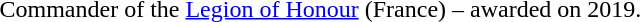<table>
<tr>
<td></td>
<td>Commander of the <a href='#'>Legion of Honour</a> (France) – awarded on 2019.</td>
</tr>
</table>
